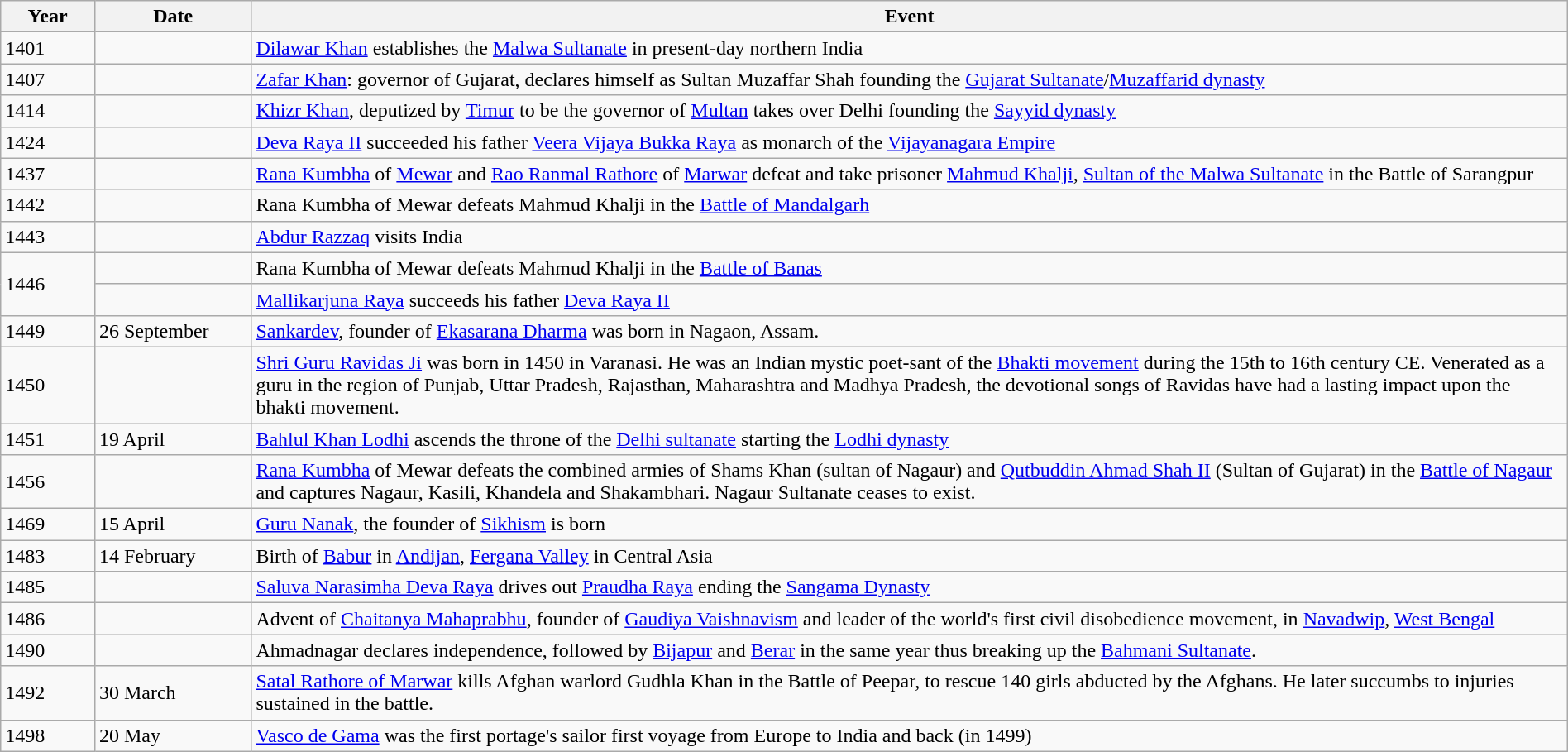<table class="wikitable" style="width:100%">
<tr>
<th Style="width:6%">Year</th>
<th style="width:10%">Date</th>
<th>Event</th>
</tr>
<tr>
<td>1401</td>
<td></td>
<td><a href='#'>Dilawar Khan</a> establishes the <a href='#'>Malwa Sultanate</a> in present-day northern India</td>
</tr>
<tr>
<td>1407</td>
<td></td>
<td><a href='#'>Zafar Khan</a>: governor of Gujarat, declares himself as Sultan Muzaffar Shah founding the <a href='#'>Gujarat Sultanate</a>/<a href='#'>Muzaffarid dynasty</a></td>
</tr>
<tr>
<td>1414</td>
<td></td>
<td><a href='#'>Khizr Khan</a>, deputized by <a href='#'>Timur</a> to be the governor of <a href='#'>Multan</a> takes over Delhi founding the <a href='#'>Sayyid dynasty</a></td>
</tr>
<tr>
<td>1424</td>
<td></td>
<td><a href='#'>Deva Raya II</a> succeeded his father <a href='#'>Veera Vijaya Bukka Raya</a> as monarch of the <a href='#'>Vijayanagara Empire</a></td>
</tr>
<tr>
<td>1437</td>
<td></td>
<td><a href='#'>Rana Kumbha</a> of <a href='#'>Mewar</a> and <a href='#'>Rao Ranmal Rathore</a> of <a href='#'>Marwar</a> defeat and take prisoner <a href='#'>Mahmud Khalji</a>, <a href='#'>Sultan of the Malwa Sultanate</a> in the Battle of Sarangpur</td>
</tr>
<tr>
<td>1442</td>
<td></td>
<td>Rana Kumbha of Mewar defeats Mahmud Khalji in the <a href='#'>Battle of Mandalgarh</a></td>
</tr>
<tr>
<td>1443</td>
<td></td>
<td><a href='#'>Abdur Razzaq</a> visits India</td>
</tr>
<tr>
<td rowspan="2" style="vertical-align:middle;">1446</td>
<td></td>
<td>Rana Kumbha of Mewar defeats Mahmud Khalji in the <a href='#'>Battle of Banas</a></td>
</tr>
<tr>
<td></td>
<td><a href='#'>Mallikarjuna Raya</a> succeeds his father <a href='#'>Deva Raya II</a></td>
</tr>
<tr>
<td>1449</td>
<td>26 September</td>
<td><a href='#'>Sankardev</a>, founder of <a href='#'>Ekasarana Dharma</a> was born in Nagaon, Assam.</td>
</tr>
<tr>
<td>1450</td>
<td></td>
<td><a href='#'>Shri Guru Ravidas Ji</a> was born in 1450 in Varanasi. He was an Indian mystic poet-sant of the <a href='#'>Bhakti movement</a> during the 15th to 16th century CE. Venerated as a guru in the region of Punjab, Uttar Pradesh, Rajasthan, Maharashtra and Madhya Pradesh, the devotional songs of Ravidas have had a lasting impact upon the bhakti movement.</td>
</tr>
<tr>
<td>1451</td>
<td>19 April</td>
<td><a href='#'>Bahlul Khan Lodhi</a> ascends the throne of the <a href='#'>Delhi sultanate</a> starting the <a href='#'>Lodhi dynasty</a></td>
</tr>
<tr>
<td>1456</td>
<td></td>
<td><a href='#'>Rana Kumbha</a> of Mewar defeats the combined armies of Shams Khan (sultan of Nagaur) and <a href='#'>Qutbuddin Ahmad Shah II</a> (Sultan of Gujarat) in the <a href='#'>Battle of Nagaur</a> and captures Nagaur, Kasili, Khandela and Shakambhari. Nagaur Sultanate ceases to exist.</td>
</tr>
<tr>
<td>1469</td>
<td>15 April</td>
<td><a href='#'>Guru Nanak</a>, the founder of <a href='#'>Sikhism</a> is born</td>
</tr>
<tr>
<td>1483</td>
<td>14 February</td>
<td>Birth of <a href='#'>Babur</a> in <a href='#'>Andijan</a>, <a href='#'>Fergana Valley</a> in Central Asia</td>
</tr>
<tr>
<td>1485</td>
<td></td>
<td><a href='#'>Saluva Narasimha Deva Raya</a> drives out <a href='#'>Praudha Raya</a> ending the <a href='#'>Sangama Dynasty</a></td>
</tr>
<tr>
<td>1486</td>
<td></td>
<td>Advent of <a href='#'>Chaitanya Mahaprabhu</a>, founder of <a href='#'>Gaudiya Vaishnavism</a> and leader of the world's first civil disobedience movement, in <a href='#'>Navadwip</a>, <a href='#'>West Bengal</a></td>
</tr>
<tr>
<td>1490</td>
<td></td>
<td>Ahmadnagar declares independence, followed by <a href='#'>Bijapur</a> and <a href='#'>Berar</a> in the same year thus breaking up the <a href='#'>Bahmani Sultanate</a>.</td>
</tr>
<tr>
<td>1492</td>
<td>30 March</td>
<td><a href='#'>Satal Rathore of Marwar</a> kills Afghan warlord Gudhla Khan in the Battle of Peepar, to rescue 140 girls abducted by the Afghans. He later succumbs to injuries sustained in the battle.</td>
</tr>
<tr>
<td>1498</td>
<td>20 May</td>
<td><a href='#'>Vasco de Gama</a> was the first portage's sailor first voyage from Europe to India and back (in 1499)</td>
</tr>
</table>
